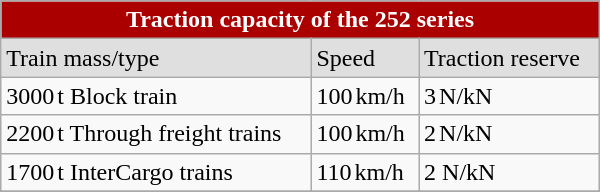<table class="wikitable float" width="400">
<tr>
<th colspan="3" style="color:#FFFFFF; background:#AA0000;">Traction capacity of the 252 series</th>
</tr>
<tr style="background:#DFDFDF">
<td>Train mass/type</td>
<td>Speed</td>
<td>Traction reserve</td>
</tr>
<tr>
<td>3000 t Block train</td>
<td>100 km/h</td>
<td>3 N/kN</td>
</tr>
<tr>
<td>2200 t Through freight trains</td>
<td>100 km/h</td>
<td>2 N/kN</td>
</tr>
<tr>
<td>1700 t InterCargo trains</td>
<td>110 km/h</td>
<td>2 N/kN</td>
</tr>
<tr>
</tr>
</table>
